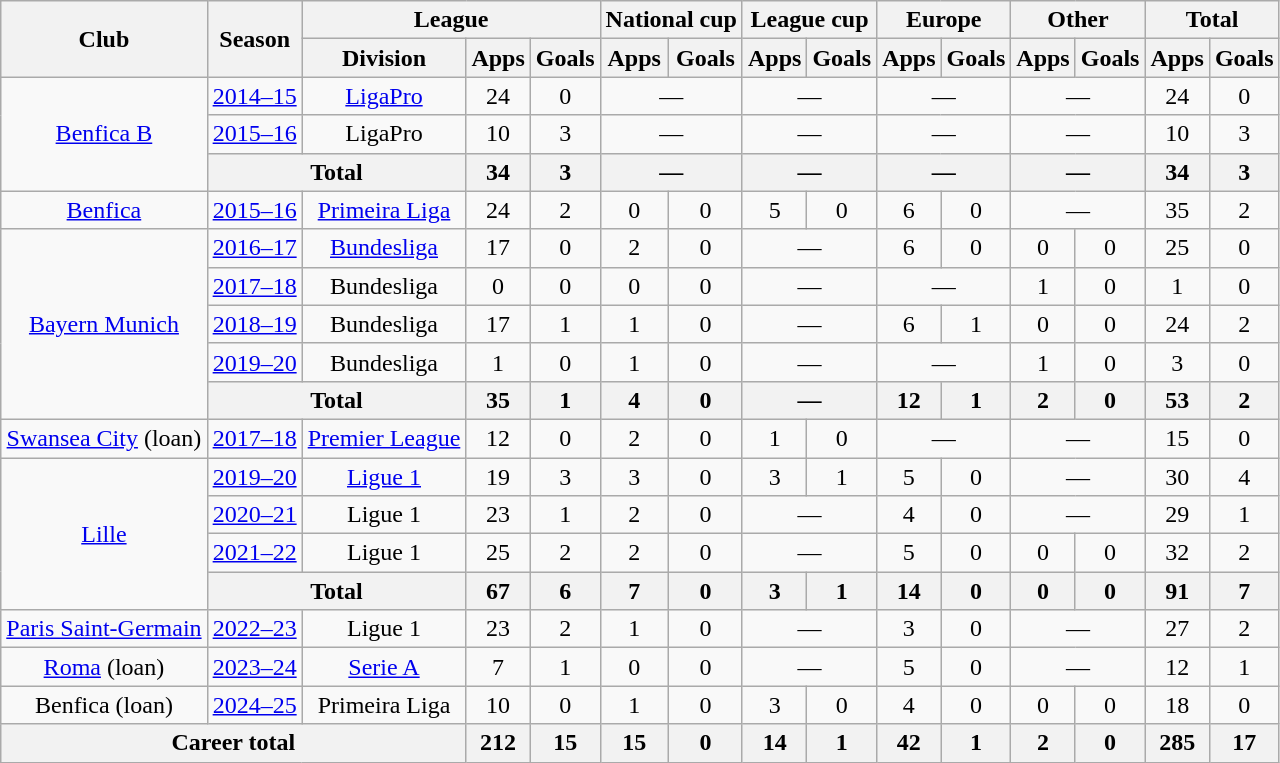<table class="wikitable" style="text-align: center;">
<tr>
<th rowspan="2">Club</th>
<th rowspan="2">Season</th>
<th colspan="3">League</th>
<th colspan="2">National cup</th>
<th colspan="2">League cup</th>
<th colspan="2">Europe</th>
<th colspan="2">Other</th>
<th colspan="2">Total</th>
</tr>
<tr>
<th>Division</th>
<th>Apps</th>
<th>Goals</th>
<th>Apps</th>
<th>Goals</th>
<th>Apps</th>
<th>Goals</th>
<th>Apps</th>
<th>Goals</th>
<th>Apps</th>
<th>Goals</th>
<th>Apps</th>
<th>Goals</th>
</tr>
<tr>
<td rowspan="3"><a href='#'>Benfica B</a></td>
<td><a href='#'>2014–15</a></td>
<td><a href='#'>LigaPro</a></td>
<td>24</td>
<td>0</td>
<td colspan="2">—</td>
<td colspan="2">—</td>
<td colspan="2">—</td>
<td colspan="2">—</td>
<td>24</td>
<td>0</td>
</tr>
<tr>
<td><a href='#'>2015–16</a></td>
<td>LigaPro</td>
<td>10</td>
<td>3</td>
<td colspan="2">—</td>
<td colspan="2">—</td>
<td colspan="2">—</td>
<td colspan="2">—</td>
<td>10</td>
<td>3</td>
</tr>
<tr>
<th colspan="2">Total</th>
<th>34</th>
<th>3</th>
<th colspan="2">—</th>
<th colspan="2">—</th>
<th colspan="2">—</th>
<th colspan="2">—</th>
<th>34</th>
<th>3</th>
</tr>
<tr>
<td><a href='#'>Benfica</a></td>
<td><a href='#'>2015–16</a></td>
<td><a href='#'>Primeira Liga</a></td>
<td>24</td>
<td>2</td>
<td>0</td>
<td>0</td>
<td>5</td>
<td>0</td>
<td>6</td>
<td>0</td>
<td colspan="2">—</td>
<td>35</td>
<td>2</td>
</tr>
<tr>
<td rowspan="5"><a href='#'>Bayern Munich</a></td>
<td><a href='#'>2016–17</a></td>
<td><a href='#'>Bundesliga</a></td>
<td>17</td>
<td>0</td>
<td>2</td>
<td>0</td>
<td colspan="2">—</td>
<td>6</td>
<td>0</td>
<td>0</td>
<td>0</td>
<td>25</td>
<td>0</td>
</tr>
<tr>
<td><a href='#'>2017–18</a></td>
<td>Bundesliga</td>
<td>0</td>
<td>0</td>
<td>0</td>
<td>0</td>
<td colspan="2">—</td>
<td colspan="2">—</td>
<td>1</td>
<td>0</td>
<td>1</td>
<td>0</td>
</tr>
<tr>
<td><a href='#'>2018–19</a></td>
<td>Bundesliga</td>
<td>17</td>
<td>1</td>
<td>1</td>
<td>0</td>
<td colspan="2">—</td>
<td>6</td>
<td>1</td>
<td>0</td>
<td>0</td>
<td>24</td>
<td>2</td>
</tr>
<tr>
<td><a href='#'>2019–20</a></td>
<td>Bundesliga</td>
<td>1</td>
<td>0</td>
<td>1</td>
<td>0</td>
<td colspan="2">—</td>
<td colspan="2">—</td>
<td>1</td>
<td>0</td>
<td>3</td>
<td>0</td>
</tr>
<tr>
<th colspan="2">Total</th>
<th>35</th>
<th>1</th>
<th>4</th>
<th>0</th>
<th colspan="2">—</th>
<th>12</th>
<th>1</th>
<th>2</th>
<th>0</th>
<th>53</th>
<th>2</th>
</tr>
<tr>
<td><a href='#'>Swansea City</a> (loan)</td>
<td><a href='#'>2017–18</a></td>
<td><a href='#'>Premier League</a></td>
<td>12</td>
<td>0</td>
<td>2</td>
<td>0</td>
<td>1</td>
<td>0</td>
<td colspan="2">—</td>
<td colspan="2">—</td>
<td>15</td>
<td>0</td>
</tr>
<tr>
<td rowspan="4"><a href='#'>Lille</a></td>
<td><a href='#'>2019–20</a></td>
<td><a href='#'>Ligue 1</a></td>
<td>19</td>
<td>3</td>
<td>3</td>
<td>0</td>
<td>3</td>
<td>1</td>
<td>5</td>
<td>0</td>
<td colspan="2">—</td>
<td>30</td>
<td>4</td>
</tr>
<tr>
<td><a href='#'>2020–21</a></td>
<td>Ligue 1</td>
<td>23</td>
<td>1</td>
<td>2</td>
<td>0</td>
<td colspan="2">—</td>
<td>4</td>
<td>0</td>
<td colspan="2">—</td>
<td>29</td>
<td>1</td>
</tr>
<tr>
<td><a href='#'>2021–22</a></td>
<td>Ligue 1</td>
<td>25</td>
<td>2</td>
<td>2</td>
<td>0</td>
<td colspan="2">—</td>
<td>5</td>
<td>0</td>
<td>0</td>
<td>0</td>
<td>32</td>
<td>2</td>
</tr>
<tr>
<th colspan="2">Total</th>
<th>67</th>
<th>6</th>
<th>7</th>
<th>0</th>
<th>3</th>
<th>1</th>
<th>14</th>
<th>0</th>
<th>0</th>
<th>0</th>
<th>91</th>
<th>7</th>
</tr>
<tr>
<td><a href='#'>Paris Saint-Germain</a></td>
<td><a href='#'>2022–23</a></td>
<td>Ligue 1</td>
<td>23</td>
<td>2</td>
<td>1</td>
<td>0</td>
<td colspan="2">—</td>
<td>3</td>
<td>0</td>
<td colspan="2">—</td>
<td>27</td>
<td>2</td>
</tr>
<tr>
<td><a href='#'>Roma</a> (loan)</td>
<td><a href='#'>2023–24</a></td>
<td><a href='#'>Serie A</a></td>
<td>7</td>
<td>1</td>
<td>0</td>
<td>0</td>
<td colspan="2">—</td>
<td>5</td>
<td>0</td>
<td colspan="2">—</td>
<td>12</td>
<td>1</td>
</tr>
<tr>
<td>Benfica (loan)</td>
<td><a href='#'>2024–25</a></td>
<td>Primeira Liga</td>
<td>10</td>
<td>0</td>
<td>1</td>
<td>0</td>
<td>3</td>
<td>0</td>
<td>4</td>
<td>0</td>
<td>0</td>
<td>0</td>
<td>18</td>
<td>0</td>
</tr>
<tr>
<th colspan="3">Career total</th>
<th>212</th>
<th>15</th>
<th>15</th>
<th>0</th>
<th>14</th>
<th>1</th>
<th>42</th>
<th>1</th>
<th>2</th>
<th>0</th>
<th>285</th>
<th>17</th>
</tr>
</table>
